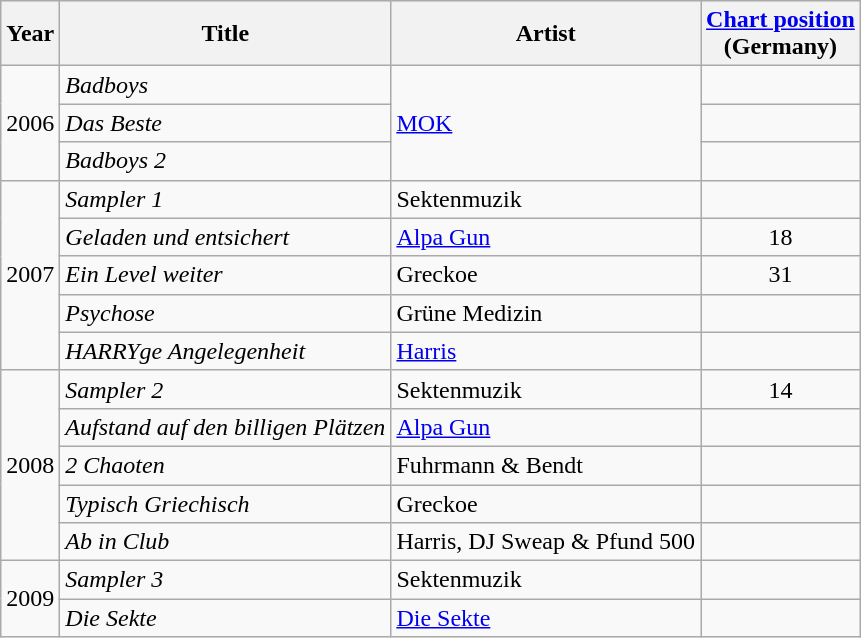<table class="wikitable">
<tr style="background-color:#efefef;">
<th>Year</th>
<th>Title</th>
<th>Artist</th>
<th><a href='#'>Chart position</a><br>(Germany)</th>
</tr>
<tr>
<td rowspan="3">2006</td>
<td><em>Badboys</em></td>
<td rowspan="3"><a href='#'>MOK</a></td>
<td align="center"></td>
</tr>
<tr>
<td><em>Das Beste</em></td>
<td align="center"></td>
</tr>
<tr>
<td><em>Badboys 2</em></td>
<td align="center"></td>
</tr>
<tr>
<td rowspan="5">2007</td>
<td><em>Sampler 1</em></td>
<td>Sektenmuzik</td>
<td align="center"></td>
</tr>
<tr>
<td><em>Geladen und entsichert</em></td>
<td><a href='#'>Alpa Gun</a></td>
<td align="center">18</td>
</tr>
<tr>
<td><em>Ein Level weiter</em></td>
<td>Greckoe</td>
<td align="center">31</td>
</tr>
<tr>
<td><em>Psychose</em></td>
<td>Grüne Medizin</td>
<td align="center"></td>
</tr>
<tr>
<td><em>HARRYge Angelegenheit</em></td>
<td><a href='#'>Harris</a></td>
<td align="center"></td>
</tr>
<tr>
<td rowspan="5">2008</td>
<td><em>Sampler 2</em></td>
<td>Sektenmuzik</td>
<td align="center">14</td>
</tr>
<tr>
<td><em>Aufstand auf den billigen Plätzen</em></td>
<td><a href='#'>Alpa Gun</a></td>
<td align="center"></td>
</tr>
<tr>
<td><em>2 Chaoten</em></td>
<td>Fuhrmann & Bendt</td>
<td align="center"></td>
</tr>
<tr>
<td><em>Typisch Griechisch</em></td>
<td>Greckoe</td>
<td align="center"></td>
</tr>
<tr>
<td><em>Ab in Club</em></td>
<td>Harris, DJ Sweap & Pfund 500</td>
<td align="center"></td>
</tr>
<tr>
<td rowspan="2">2009</td>
<td><em>Sampler 3</em></td>
<td>Sektenmuzik</td>
<td align="center"></td>
</tr>
<tr>
<td><em>Die Sekte</em></td>
<td><a href='#'>Die Sekte</a></td>
<td align="center"></td>
</tr>
</table>
